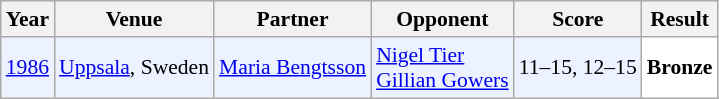<table class="sortable wikitable" style="font-size: 90%;">
<tr>
<th>Year</th>
<th>Venue</th>
<th>Partner</th>
<th>Opponent</th>
<th>Score</th>
<th>Result</th>
</tr>
<tr style="background:#ECF2FF">
<td align="center"><a href='#'>1986</a></td>
<td align="left"><a href='#'>Uppsala</a>, Sweden</td>
<td align="left"> <a href='#'>Maria Bengtsson</a></td>
<td align="left"> <a href='#'>Nigel Tier</a><br> <a href='#'>Gillian Gowers</a></td>
<td align="left">11–15, 12–15</td>
<td style="text-align:left; background: white"> <strong>Bronze</strong></td>
</tr>
</table>
